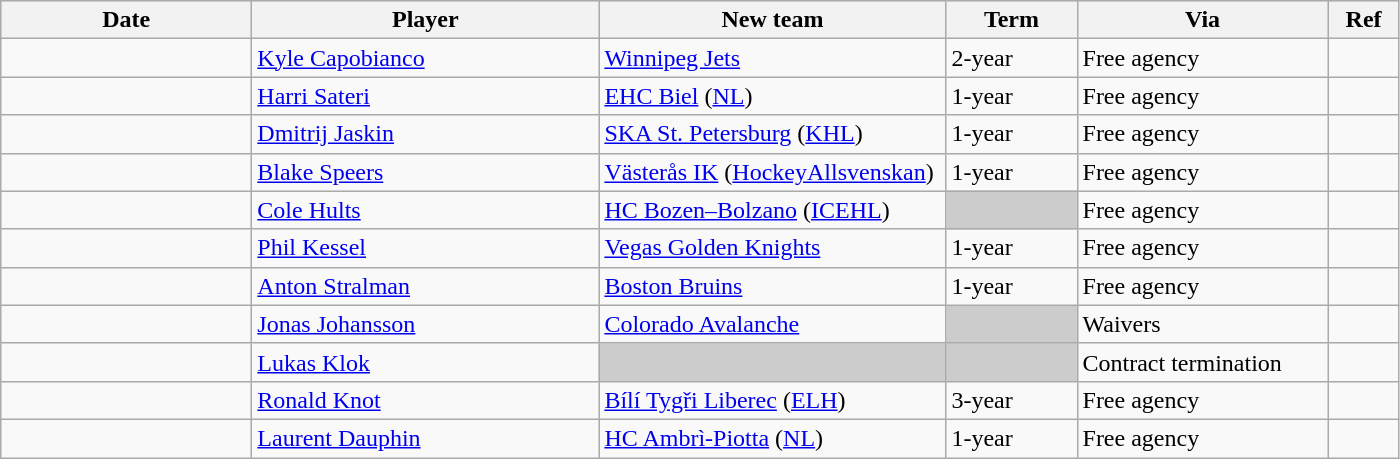<table class="wikitable">
<tr style="background:#ddd; text-align:center;">
<th style="width: 10em;">Date</th>
<th style="width: 14em;">Player</th>
<th style="width: 14em;">New team</th>
<th style="width: 5em;">Term</th>
<th style="width: 10em;">Via</th>
<th style="width: 2.5em;">Ref</th>
</tr>
<tr>
<td></td>
<td><a href='#'>Kyle Capobianco</a></td>
<td><a href='#'>Winnipeg Jets</a></td>
<td>2-year</td>
<td>Free agency</td>
<td></td>
</tr>
<tr>
<td></td>
<td><a href='#'>Harri Sateri</a></td>
<td><a href='#'>EHC Biel</a> (<a href='#'>NL</a>)</td>
<td>1-year</td>
<td>Free agency</td>
<td></td>
</tr>
<tr>
<td></td>
<td><a href='#'>Dmitrij Jaskin</a></td>
<td><a href='#'>SKA St. Petersburg</a> (<a href='#'>KHL</a>)</td>
<td>1-year</td>
<td>Free agency</td>
<td></td>
</tr>
<tr>
<td></td>
<td><a href='#'>Blake Speers</a></td>
<td><a href='#'>Västerås IK</a> (<a href='#'>HockeyAllsvenskan</a>)</td>
<td>1-year</td>
<td>Free agency</td>
<td></td>
</tr>
<tr>
<td></td>
<td><a href='#'>Cole Hults</a></td>
<td><a href='#'>HC Bozen–Bolzano</a> (<a href='#'>ICEHL</a>)</td>
<td style="background:#ccc;"></td>
<td>Free agency</td>
<td></td>
</tr>
<tr>
<td></td>
<td><a href='#'>Phil Kessel</a></td>
<td><a href='#'>Vegas Golden Knights</a></td>
<td>1-year</td>
<td>Free agency</td>
<td></td>
</tr>
<tr>
<td></td>
<td><a href='#'>Anton Stralman</a></td>
<td><a href='#'>Boston Bruins</a></td>
<td>1-year</td>
<td>Free agency</td>
<td></td>
</tr>
<tr>
<td></td>
<td><a href='#'>Jonas Johansson</a></td>
<td><a href='#'>Colorado Avalanche</a></td>
<td style="background:#ccc;"></td>
<td>Waivers</td>
<td></td>
</tr>
<tr>
<td></td>
<td><a href='#'>Lukas Klok</a></td>
<td style="background:#ccc;"></td>
<td style="background:#ccc;"></td>
<td>Contract termination</td>
<td></td>
</tr>
<tr>
<td></td>
<td><a href='#'>Ronald Knot</a></td>
<td><a href='#'>Bílí Tygři Liberec</a> (<a href='#'>ELH</a>)</td>
<td>3-year</td>
<td>Free agency</td>
<td></td>
</tr>
<tr>
<td></td>
<td><a href='#'>Laurent Dauphin</a></td>
<td><a href='#'>HC Ambrì-Piotta</a> (<a href='#'>NL</a>)</td>
<td>1-year</td>
<td>Free agency</td>
<td></td>
</tr>
</table>
